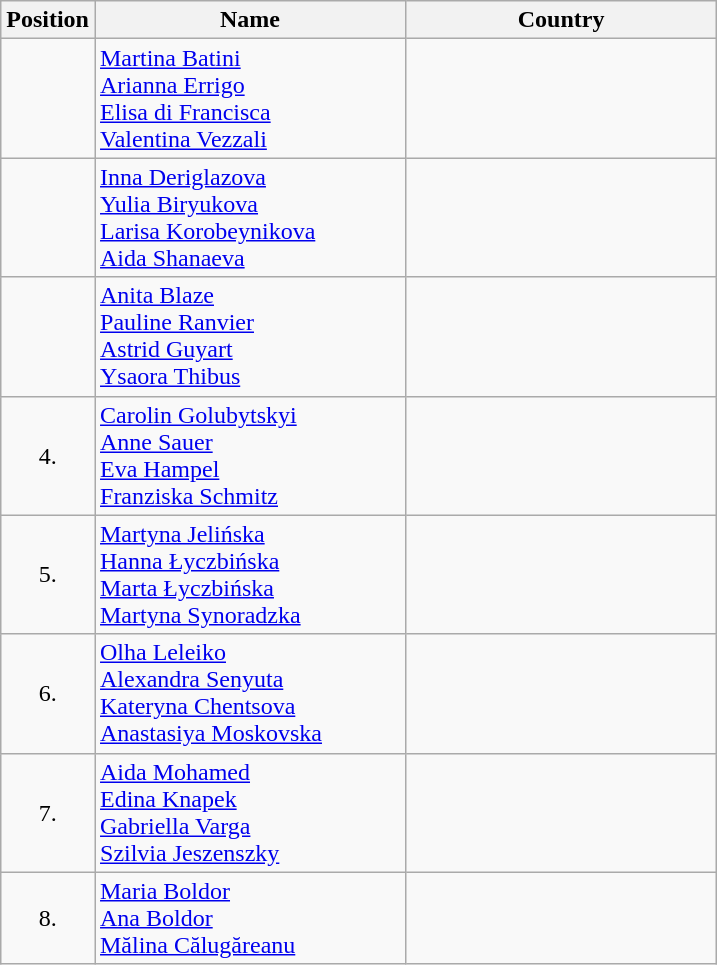<table class="wikitable">
<tr>
<th width="20">Position</th>
<th width="200">Name</th>
<th width="200">Country</th>
</tr>
<tr>
<td align="center"></td>
<td><a href='#'>Martina Batini</a><br><a href='#'>Arianna Errigo</a><br><a href='#'>Elisa di Francisca</a><br><a href='#'>Valentina Vezzali</a></td>
<td></td>
</tr>
<tr>
<td align="center"></td>
<td><a href='#'>Inna Deriglazova</a><br><a href='#'>Yulia Biryukova</a><br><a href='#'>Larisa Korobeynikova</a><br><a href='#'>Aida Shanaeva</a></td>
<td></td>
</tr>
<tr>
<td align="center"></td>
<td><a href='#'>Anita Blaze</a><br><a href='#'>Pauline Ranvier</a><br><a href='#'>Astrid Guyart</a><br><a href='#'>Ysaora Thibus</a></td>
<td></td>
</tr>
<tr>
<td align="center">4.</td>
<td><a href='#'>Carolin Golubytskyi</a><br><a href='#'>Anne Sauer</a><br><a href='#'>Eva Hampel</a><br><a href='#'>Franziska Schmitz</a></td>
<td></td>
</tr>
<tr>
<td align="center">5.</td>
<td><a href='#'>Martyna Jelińska</a><br><a href='#'>Hanna Łyczbińska</a><br><a href='#'>Marta Łyczbińska</a><br><a href='#'>Martyna Synoradzka</a></td>
<td></td>
</tr>
<tr>
<td align="center">6.</td>
<td><a href='#'>Olha Leleiko</a><br><a href='#'>Alexandra Senyuta</a><br><a href='#'>Kateryna Chentsova</a><br><a href='#'>Anastasiya Moskovska</a></td>
<td></td>
</tr>
<tr>
<td align="center">7.</td>
<td><a href='#'>Aida Mohamed</a><br><a href='#'>Edina Knapek</a><br><a href='#'>Gabriella Varga</a><br><a href='#'>Szilvia Jeszenszky</a></td>
<td></td>
</tr>
<tr>
<td align="center">8.</td>
<td><a href='#'>Maria Boldor</a><br><a href='#'>Ana Boldor</a><br><a href='#'>Mălina Călugăreanu</a></td>
<td></td>
</tr>
</table>
